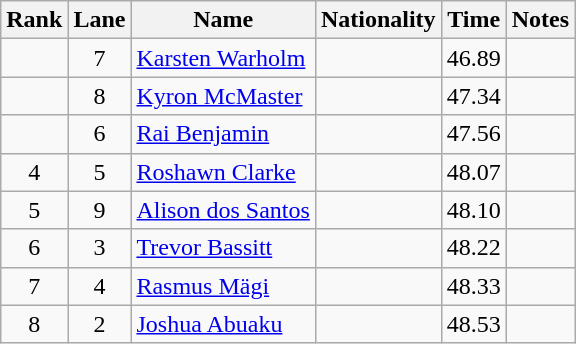<table class="wikitable sortable" style="text-align:center">
<tr>
<th>Rank</th>
<th>Lane</th>
<th>Name</th>
<th>Nationality</th>
<th>Time</th>
<th>Notes</th>
</tr>
<tr>
<td></td>
<td>7</td>
<td align="left"><a href='#'>Karsten Warholm</a></td>
<td align="left"></td>
<td>46.89</td>
<td></td>
</tr>
<tr>
<td></td>
<td>8</td>
<td align="left"><a href='#'>Kyron McMaster</a></td>
<td align="left"></td>
<td>47.34</td>
<td></td>
</tr>
<tr>
<td></td>
<td>6</td>
<td align="left"><a href='#'>Rai Benjamin</a></td>
<td align="left"></td>
<td>47.56</td>
<td></td>
</tr>
<tr>
<td>4</td>
<td>5</td>
<td align="left"><a href='#'>Roshawn Clarke</a></td>
<td align="left"></td>
<td>48.07</td>
<td></td>
</tr>
<tr>
<td>5</td>
<td>9</td>
<td align="left"><a href='#'>Alison dos Santos</a></td>
<td align="left"></td>
<td>48.10</td>
<td></td>
</tr>
<tr>
<td>6</td>
<td>3</td>
<td align="left"><a href='#'>Trevor Bassitt</a></td>
<td align="left"></td>
<td>48.22</td>
<td></td>
</tr>
<tr>
<td>7</td>
<td>4</td>
<td align="left"><a href='#'>Rasmus Mägi</a></td>
<td align="left"></td>
<td>48.33</td>
<td></td>
</tr>
<tr>
<td>8</td>
<td>2</td>
<td align="left"><a href='#'>Joshua Abuaku</a></td>
<td align="left"></td>
<td>48.53</td>
<td></td>
</tr>
</table>
